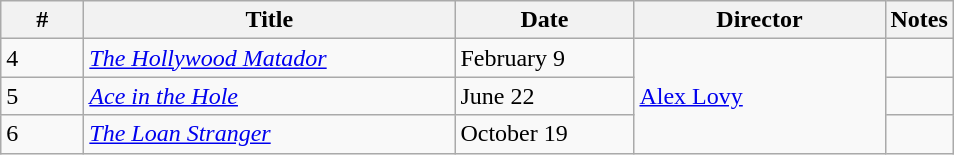<table class="wikitable">
<tr>
<th style="width:3em">#</th>
<th style="width:15em">Title</th>
<th style="width:7em">Date</th>
<th style="width:10em">Director</th>
<th>Notes</th>
</tr>
<tr>
<td>4</td>
<td><em><a href='#'>The Hollywood Matador</a></em></td>
<td>February 9</td>
<td rowspan="3"><a href='#'>Alex Lovy</a></td>
<td></td>
</tr>
<tr>
<td>5</td>
<td><em><a href='#'>Ace in the Hole</a></em></td>
<td>June 22</td>
<td></td>
</tr>
<tr>
<td>6</td>
<td><em><a href='#'>The Loan Stranger</a></em></td>
<td>October 19</td>
<td></td>
</tr>
</table>
